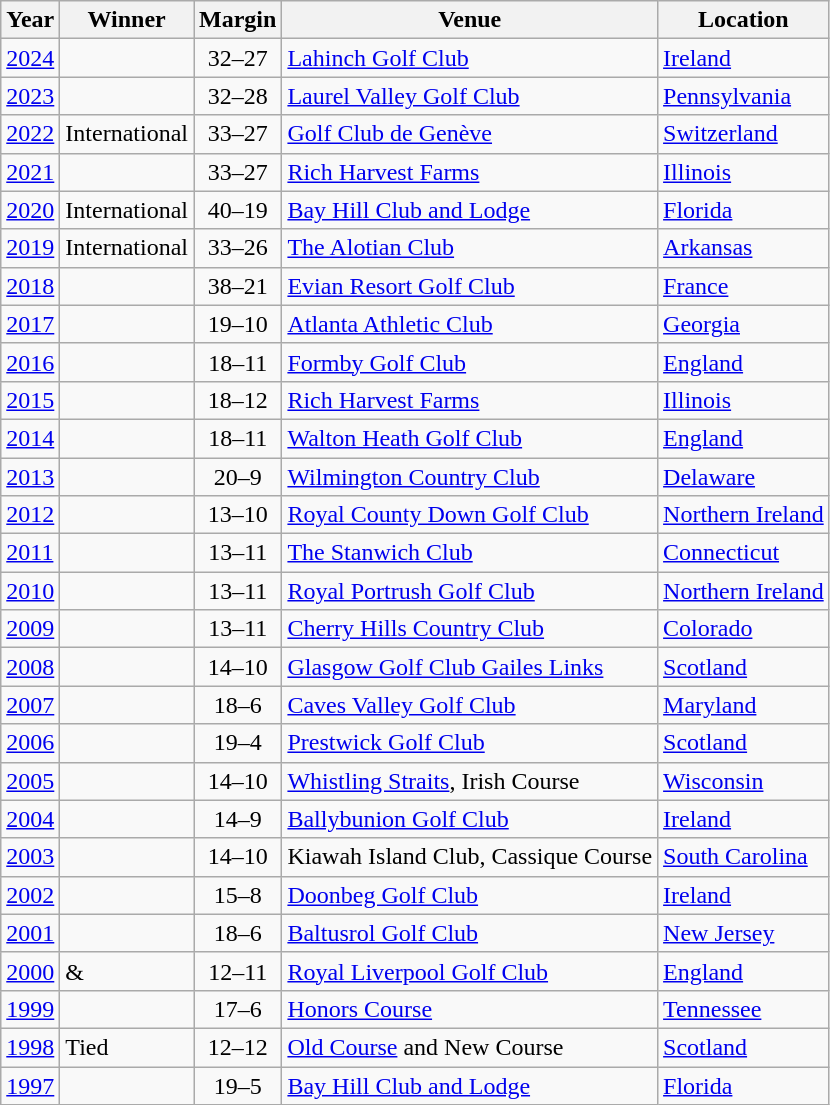<table class="wikitable">
<tr>
<th>Year</th>
<th>Winner</th>
<th>Margin</th>
<th>Venue</th>
<th>Location</th>
</tr>
<tr>
<td><a href='#'>2024</a></td>
<td></td>
<td align="center">32–27</td>
<td><a href='#'>Lahinch Golf Club</a></td>
<td><a href='#'>Ireland</a></td>
</tr>
<tr>
<td><a href='#'>2023</a></td>
<td></td>
<td align="center">32–28</td>
<td><a href='#'>Laurel Valley Golf Club</a></td>
<td><a href='#'>Pennsylvania</a></td>
</tr>
<tr>
<td><a href='#'>2022</a></td>
<td>International</td>
<td align="center">33–27</td>
<td><a href='#'>Golf Club de Genève</a></td>
<td><a href='#'>Switzerland</a></td>
</tr>
<tr>
<td><a href='#'>2021</a></td>
<td></td>
<td align="center">33–27</td>
<td><a href='#'>Rich Harvest Farms</a></td>
<td><a href='#'>Illinois</a></td>
</tr>
<tr>
<td><a href='#'>2020</a></td>
<td>International</td>
<td align="center">40–19</td>
<td><a href='#'>Bay Hill Club and Lodge</a></td>
<td><a href='#'>Florida</a></td>
</tr>
<tr>
<td><a href='#'>2019</a></td>
<td>International</td>
<td align="center">33–26</td>
<td><a href='#'>The Alotian Club</a></td>
<td><a href='#'>Arkansas</a></td>
</tr>
<tr>
<td><a href='#'>2018</a></td>
<td></td>
<td align="center">38–21</td>
<td><a href='#'>Evian Resort Golf Club</a></td>
<td><a href='#'>France</a></td>
</tr>
<tr>
<td><a href='#'>2017</a></td>
<td></td>
<td align="center">19–10</td>
<td><a href='#'>Atlanta Athletic Club</a></td>
<td><a href='#'>Georgia</a></td>
</tr>
<tr>
<td><a href='#'>2016</a></td>
<td></td>
<td align="center">18–11</td>
<td><a href='#'>Formby Golf Club</a></td>
<td><a href='#'>England</a></td>
</tr>
<tr>
<td><a href='#'>2015</a></td>
<td></td>
<td align="center">18–12</td>
<td><a href='#'>Rich Harvest Farms</a></td>
<td><a href='#'>Illinois</a></td>
</tr>
<tr>
<td><a href='#'>2014</a></td>
<td></td>
<td align="center">18–11</td>
<td><a href='#'>Walton Heath Golf Club</a></td>
<td><a href='#'>England</a></td>
</tr>
<tr>
<td><a href='#'>2013</a></td>
<td></td>
<td align="center">20–9</td>
<td><a href='#'>Wilmington Country Club</a></td>
<td><a href='#'>Delaware</a></td>
</tr>
<tr>
<td><a href='#'>2012</a></td>
<td></td>
<td align="center">13–10</td>
<td><a href='#'>Royal County Down Golf Club</a></td>
<td><a href='#'>Northern Ireland</a></td>
</tr>
<tr>
<td><a href='#'>2011</a></td>
<td></td>
<td align="center">13–11</td>
<td><a href='#'>The Stanwich Club</a></td>
<td><a href='#'>Connecticut</a></td>
</tr>
<tr>
<td><a href='#'>2010</a></td>
<td></td>
<td align="center">13–11</td>
<td><a href='#'>Royal Portrush Golf Club</a></td>
<td><a href='#'>Northern Ireland</a></td>
</tr>
<tr>
<td><a href='#'>2009</a></td>
<td></td>
<td align="center">13–11</td>
<td><a href='#'>Cherry Hills Country Club</a></td>
<td><a href='#'>Colorado</a></td>
</tr>
<tr>
<td><a href='#'>2008</a></td>
<td></td>
<td align="center">14–10</td>
<td><a href='#'>Glasgow Golf Club Gailes Links</a></td>
<td><a href='#'>Scotland</a></td>
</tr>
<tr>
<td><a href='#'>2007</a></td>
<td></td>
<td align="center">18–6</td>
<td><a href='#'>Caves Valley Golf Club</a></td>
<td><a href='#'>Maryland</a></td>
</tr>
<tr>
<td><a href='#'>2006</a></td>
<td></td>
<td align="center">19–4</td>
<td><a href='#'>Prestwick Golf Club</a></td>
<td><a href='#'>Scotland</a></td>
</tr>
<tr>
<td><a href='#'>2005</a></td>
<td></td>
<td align="center">14–10</td>
<td><a href='#'>Whistling Straits</a>, Irish Course</td>
<td><a href='#'>Wisconsin</a></td>
</tr>
<tr>
<td><a href='#'>2004</a></td>
<td></td>
<td align="center">14–9</td>
<td><a href='#'>Ballybunion Golf Club</a></td>
<td><a href='#'>Ireland</a></td>
</tr>
<tr>
<td><a href='#'>2003</a></td>
<td></td>
<td align="center">14–10</td>
<td>Kiawah Island Club, Cassique Course</td>
<td><a href='#'>South Carolina</a></td>
</tr>
<tr>
<td><a href='#'>2002</a></td>
<td></td>
<td align="center">15–8</td>
<td><a href='#'>Doonbeg Golf Club</a></td>
<td><a href='#'>Ireland</a></td>
</tr>
<tr>
<td><a href='#'>2001</a></td>
<td></td>
<td align="center">18–6</td>
<td><a href='#'>Baltusrol Golf Club</a></td>
<td><a href='#'>New Jersey</a></td>
</tr>
<tr>
<td><a href='#'>2000</a></td>
<td> & </td>
<td align="center">12–11</td>
<td><a href='#'>Royal Liverpool Golf Club</a></td>
<td><a href='#'>England</a></td>
</tr>
<tr>
<td><a href='#'>1999</a></td>
<td></td>
<td align="center">17–6</td>
<td><a href='#'>Honors Course</a></td>
<td><a href='#'>Tennessee</a></td>
</tr>
<tr>
<td><a href='#'>1998</a></td>
<td>Tied</td>
<td align="center">12–12</td>
<td><a href='#'>Old Course</a> and New Course</td>
<td><a href='#'>Scotland</a></td>
</tr>
<tr>
<td><a href='#'>1997</a></td>
<td></td>
<td align="center">19–5</td>
<td><a href='#'>Bay Hill Club and Lodge</a></td>
<td><a href='#'>Florida</a></td>
</tr>
</table>
